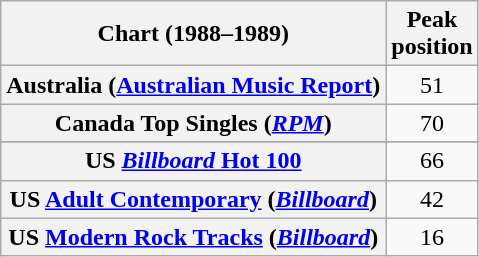<table class="wikitable sortable plainrowheaders" style="text-align:center">
<tr>
<th>Chart (1988–1989)</th>
<th>Peak<br>position</th>
</tr>
<tr>
<th scope="row">Australia (<a href='#'>Australian Music Report</a>)</th>
<td>51</td>
</tr>
<tr>
<th scope="row">Canada Top Singles (<em><a href='#'>RPM</a></em>)</th>
<td>70</td>
</tr>
<tr>
</tr>
<tr>
<th scope="row">US <a href='#'><em>Billboard</em> Hot 100</a></th>
<td>66</td>
</tr>
<tr>
<th scope="row">US <a href='#'>Adult Contemporary</a> (<em><a href='#'>Billboard</a></em>)</th>
<td>42</td>
</tr>
<tr>
<th scope="row">US <a href='#'>Modern Rock Tracks</a> (<em><a href='#'>Billboard</a></em>)</th>
<td>16</td>
</tr>
</table>
